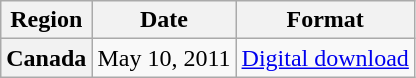<table class="wikitable plainrowheaders">
<tr>
<th scope="col">Region</th>
<th scope="col">Date</th>
<th scope="col">Format</th>
</tr>
<tr>
<th scope="row">Canada </th>
<td>May 10, 2011</td>
<td><a href='#'>Digital download</a></td>
</tr>
</table>
